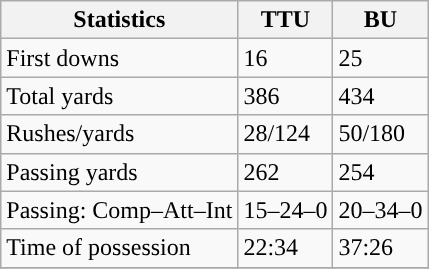<table class="wikitable" style="float: left;">
<tr>
<th>Statistics</th>
<th>TTU</th>
<th>BU</th>
</tr>
<tr>
<td>First downs</td>
<td>16</td>
<td>25</td>
</tr>
<tr>
<td>Total yards</td>
<td>386</td>
<td>434</td>
</tr>
<tr>
<td>Rushes/yards</td>
<td>28/124</td>
<td>50/180</td>
</tr>
<tr>
<td>Passing yards</td>
<td>262</td>
<td>254</td>
</tr>
<tr>
<td>Passing: Comp–Att–Int</td>
<td>15–24–0</td>
<td>20–34–0</td>
</tr>
<tr>
<td>Time of possession</td>
<td>22:34</td>
<td>37:26</td>
</tr>
<tr>
</tr>
</table>
